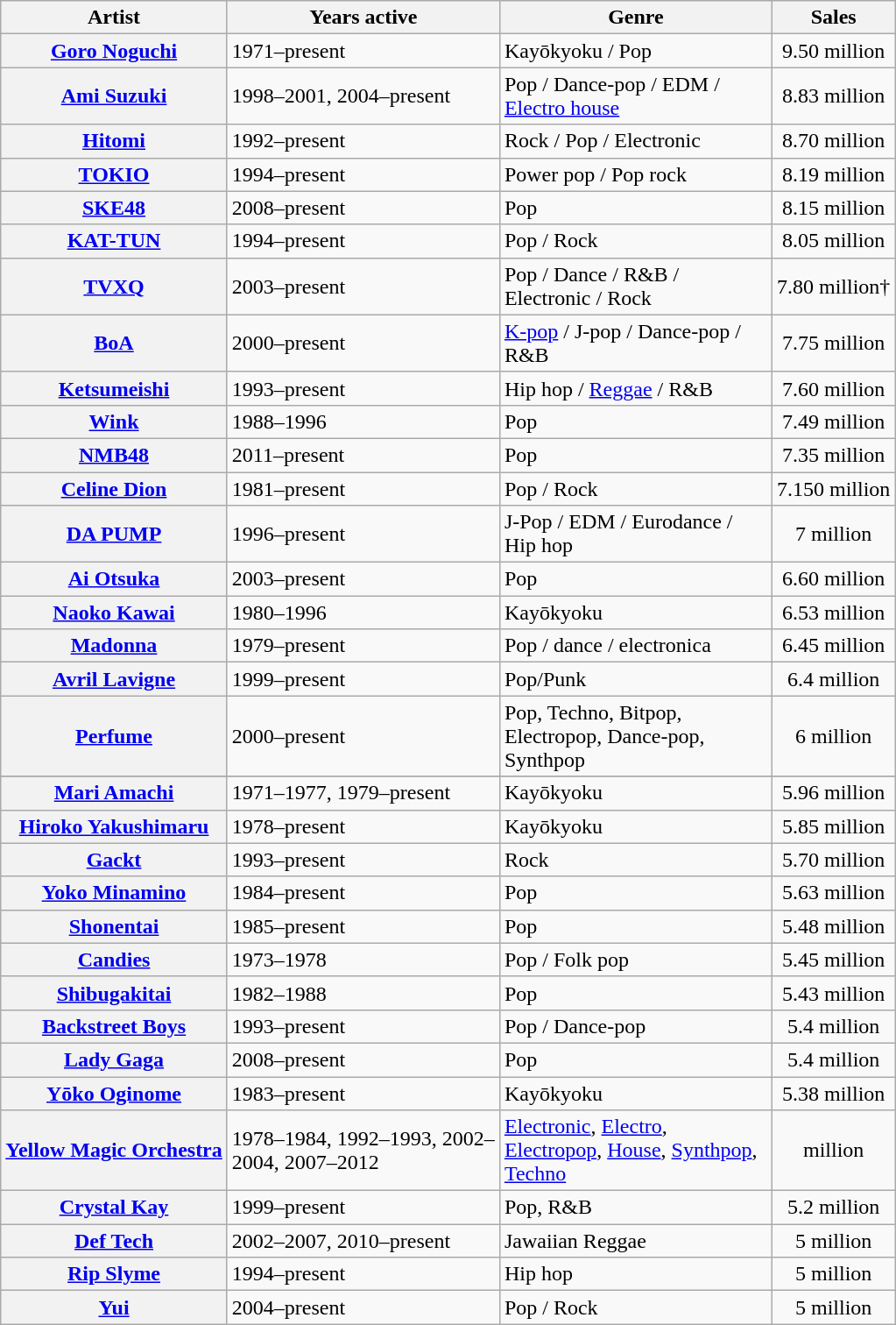<table class="wikitable plainrowheaders sortable">
<tr>
<th scope="col">Artist</th>
<th scope="col" style="width:200px">Years active</th>
<th scope="col" style="width:200px">Genre</th>
<th scope="col">Sales</th>
</tr>
<tr>
<th scope="row"><a href='#'>Goro Noguchi</a></th>
<td>1971–present</td>
<td>Kayōkyoku / Pop</td>
<td style="text-align:center;">9.50 million</td>
</tr>
<tr>
<th scope="row"><a href='#'>Ami Suzuki</a></th>
<td>1998–2001, 2004–present</td>
<td>Pop / Dance-pop / EDM / <a href='#'>Electro house</a></td>
<td style="text-align:center;">8.83 million</td>
</tr>
<tr>
<th scope="row"><a href='#'>Hitomi</a></th>
<td>1992–present</td>
<td>Rock / Pop / Electronic</td>
<td style="text-align:center;">8.70 million</td>
</tr>
<tr>
<th scope="row"><a href='#'>TOKIO</a></th>
<td>1994–present</td>
<td>Power pop / Pop rock</td>
<td style="text-align:center;">8.19 million</td>
</tr>
<tr>
<th scope="row"><a href='#'>SKE48</a></th>
<td>2008–present</td>
<td>Pop</td>
<td style="text-align:center;">8.15 million</td>
</tr>
<tr>
<th scope="row"><a href='#'>KAT-TUN</a></th>
<td>1994–present</td>
<td>Pop / Rock</td>
<td style="text-align:center;">8.05 million</td>
</tr>
<tr>
<th scope="row"><a href='#'>TVXQ</a></th>
<td>2003–present</td>
<td>Pop / Dance / R&B / Electronic / Rock</td>
<td style="text-align:center;">7.80 million†</td>
</tr>
<tr>
<th scope="row"><a href='#'>BoA</a></th>
<td>2000–present</td>
<td><a href='#'>K-pop</a> / J-pop / Dance-pop / R&B</td>
<td style="text-align:center;">7.75 million</td>
</tr>
<tr>
<th scope="row"><a href='#'>Ketsumeishi</a></th>
<td>1993–present</td>
<td>Hip hop / <a href='#'>Reggae</a> / R&B</td>
<td style="text-align:center;">7.60 million</td>
</tr>
<tr>
<th scope="row"><a href='#'>Wink</a></th>
<td>1988–1996</td>
<td>Pop</td>
<td style="text-align:center;">7.49 million</td>
</tr>
<tr>
<th scope="row"><a href='#'>NMB48</a></th>
<td>2011–present</td>
<td>Pop</td>
<td style="text-align:center;">7.35 million</td>
</tr>
<tr>
<th scope="row"><a href='#'>Celine Dion</a></th>
<td>1981–present</td>
<td>Pop / Rock</td>
<td align="center">7.150 million</td>
</tr>
<tr>
<th scope="row"><a href='#'>DA PUMP</a></th>
<td>1996–present</td>
<td>J-Pop / EDM / Eurodance / Hip hop</td>
<td style="text-align:center;">7 million</td>
</tr>
<tr>
<th scope="row"><a href='#'>Ai Otsuka</a></th>
<td>2003–present</td>
<td>Pop</td>
<td style="text-align:center;">6.60 million</td>
</tr>
<tr>
<th scope="row"><a href='#'>Naoko Kawai</a></th>
<td>1980–1996</td>
<td>Kayōkyoku</td>
<td style="text-align:center;">6.53 million</td>
</tr>
<tr>
<th scope="row"><a href='#'>Madonna</a></th>
<td>1979–present</td>
<td>Pop / dance / electronica</td>
<td align="center">6.45 million</td>
</tr>
<tr>
<th scope="row"><a href='#'>Avril Lavigne</a></th>
<td>1999–present</td>
<td>Pop/Punk</td>
<td align="center">6.4 million</td>
</tr>
<tr>
<th scope="row"><a href='#'>Perfume</a></th>
<td>2000–present</td>
<td>Pop, Techno, Bitpop, Electropop, Dance-pop, Synthpop</td>
<td style="text-align:center;">6 million</td>
</tr>
<tr>
</tr>
<tr>
<th scope="row"><a href='#'>Mari Amachi</a></th>
<td>1971–1977, 1979–present</td>
<td>Kayōkyoku</td>
<td style="text-align:center;">5.96 million</td>
</tr>
<tr>
<th scope="row"><a href='#'>Hiroko Yakushimaru</a></th>
<td>1978–present</td>
<td>Kayōkyoku</td>
<td style="text-align:center;">5.85 million</td>
</tr>
<tr>
<th scope="row"><a href='#'>Gackt</a></th>
<td>1993–present</td>
<td>Rock</td>
<td style="text-align:center;">5.70 million</td>
</tr>
<tr>
<th scope="row"><a href='#'>Yoko Minamino</a></th>
<td>1984–present</td>
<td>Pop</td>
<td style="text-align:center;">5.63 million</td>
</tr>
<tr>
<th scope="row"><a href='#'>Shonentai</a></th>
<td>1985–present</td>
<td>Pop</td>
<td style="text-align:center;">5.48 million</td>
</tr>
<tr>
<th scope="row"><a href='#'>Candies</a></th>
<td>1973–1978</td>
<td>Pop / Folk pop</td>
<td style="text-align:center;">5.45 million</td>
</tr>
<tr>
<th scope="row"><a href='#'>Shibugakitai</a></th>
<td>1982–1988</td>
<td>Pop</td>
<td style="text-align:center;">5.43 million</td>
</tr>
<tr>
<th scope="row"><a href='#'>Backstreet Boys</a></th>
<td>1993–present</td>
<td>Pop / Dance-pop</td>
<td align="center">5.4 million</td>
</tr>
<tr>
<th scope="row"><a href='#'>Lady Gaga</a></th>
<td>2008–present</td>
<td>Pop</td>
<td style="text-align:center;">5.4 million</td>
</tr>
<tr>
<th scope="row"><a href='#'>Yōko Oginome</a></th>
<td>1983–present</td>
<td>Kayōkyoku</td>
<td style="text-align:center;">5.38 million</td>
</tr>
<tr>
<th scope="row"><a href='#'>Yellow Magic Orchestra</a></th>
<td>1978–1984, 1992–1993, 2002–2004, 2007–2012</td>
<td><a href='#'>Electronic</a>, <a href='#'>Electro</a>, <a href='#'>Electropop</a>, <a href='#'>House</a>, <a href='#'>Synthpop</a>, <a href='#'>Techno</a></td>
<td style="text-align:center;"> million</td>
</tr>
<tr>
<th scope="row"><a href='#'>Crystal Kay</a></th>
<td>1999–present</td>
<td>Pop, R&B</td>
<td style="text-align:center;">5.2 million</td>
</tr>
<tr>
<th scope="row"><a href='#'>Def Tech</a></th>
<td>2002–2007, 2010–present</td>
<td>Jawaiian Reggae</td>
<td style="text-align:center;">5 million</td>
</tr>
<tr>
<th scope="row"><a href='#'>Rip Slyme</a></th>
<td>1994–present</td>
<td>Hip hop</td>
<td style="text-align:center;">5 million</td>
</tr>
<tr>
<th scope="row"><a href='#'>Yui</a></th>
<td>2004–present</td>
<td>Pop / Rock</td>
<td style="text-align:center;">5 million</td>
</tr>
</table>
